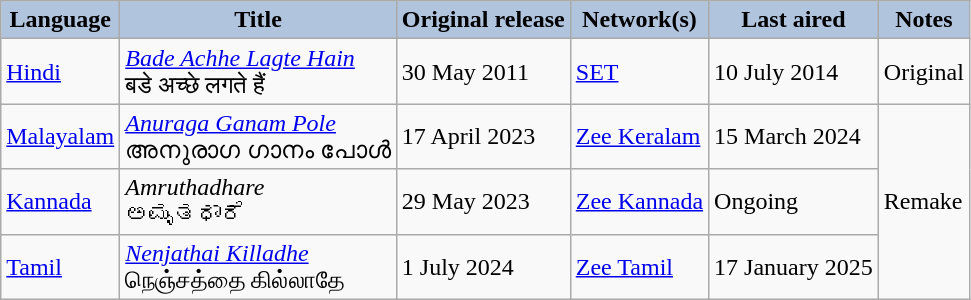<table class="wikitable" style="text-align:left;">
<tr>
<th style="background:LightSteelBlue;">Language</th>
<th style="background:LightSteelBlue;">Title</th>
<th style="background:LightSteelBlue;">Original release</th>
<th style="background:LightSteelBlue;">Network(s)</th>
<th style="background:LightSteelBlue;">Last aired</th>
<th style="background:LightSteelBlue;">Notes</th>
</tr>
<tr>
<td><a href='#'>Hindi</a></td>
<td><em><a href='#'>Bade Achhe Lagte Hain</a></em> <br> बडे अच्छे लगते हैं</td>
<td>30 May 2011</td>
<td><a href='#'>SET</a></td>
<td>10 July 2014</td>
<td>Original</td>
</tr>
<tr>
<td><a href='#'>Malayalam</a></td>
<td><em><a href='#'>Anuraga Ganam Pole</a></em> <br> അനുരാഗ ഗാനം പോൾ</td>
<td>17 April 2023</td>
<td><a href='#'>Zee Keralam</a></td>
<td>15 March 2024</td>
<td rowspan="3">Remake</td>
</tr>
<tr>
<td><a href='#'>Kannada</a></td>
<td><em>Amruthadhare</em> <br> ಅಮೃತಧಾರೆ</td>
<td>29 May 2023</td>
<td><a href='#'>Zee Kannada</a></td>
<td>Ongoing</td>
</tr>
<tr>
<td><a href='#'>Tamil</a></td>
<td><em><a href='#'>Nenjathai Killadhe</a></em> <br> நெஞ்சத்தை கில்லாதே</td>
<td>1 July 2024</td>
<td><a href='#'>Zee Tamil</a></td>
<td>17 January 2025</td>
</tr>
</table>
